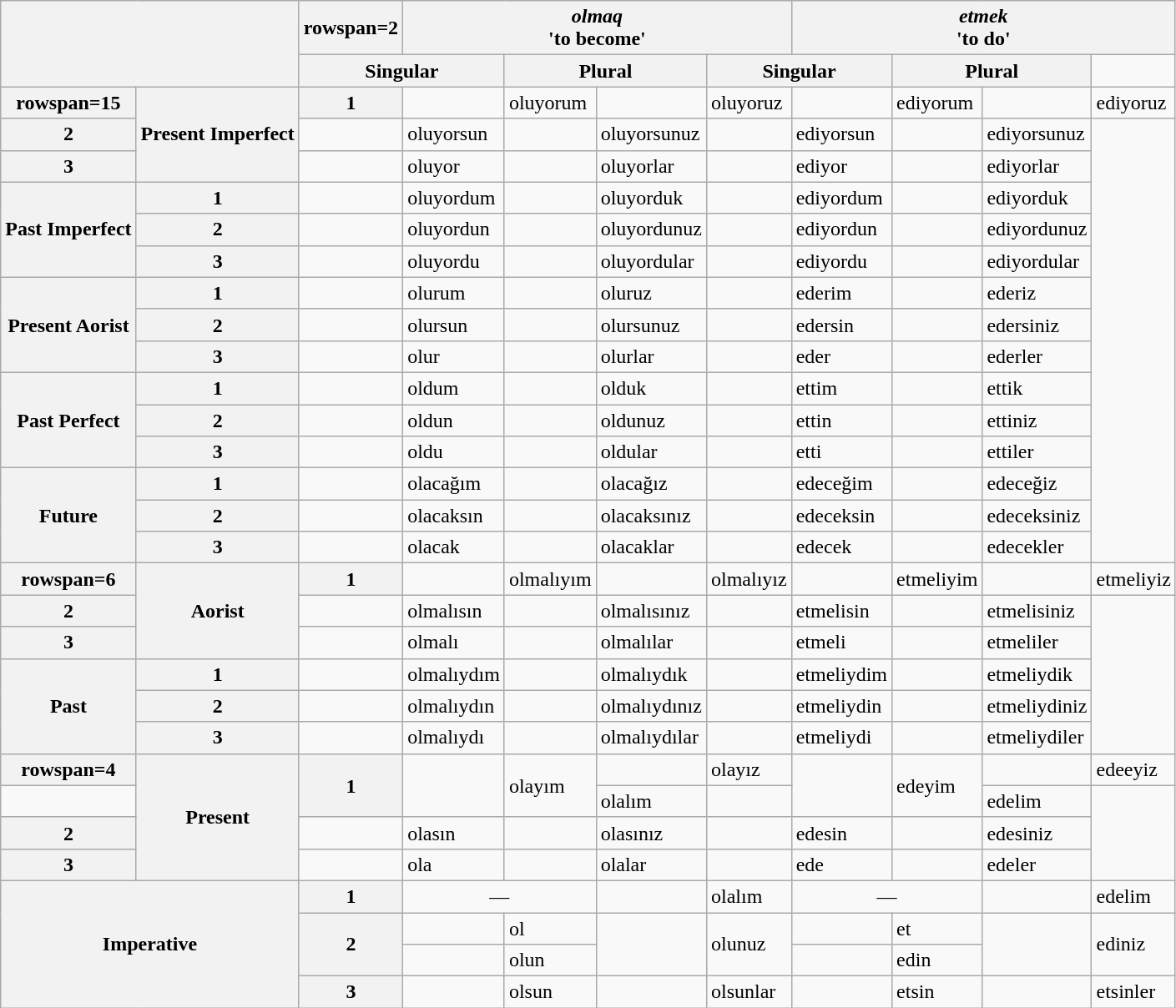<table class="wikitable">
<tr>
<th rowspan=2 colspan=2></th>
<th>rowspan=2 </th>
<th colspan=4> <em>olmaq</em><br>'to become'</th>
<th colspan=4> <em>etmek</em><br>'to do'</th>
</tr>
<tr>
<th colspan=2>Singular</th>
<th colspan=2>Plural</th>
<th colspan=2>Singular</th>
<th colspan=2>Plural</th>
</tr>
<tr>
<th>rowspan=15 </th>
<th rowspan=3>Present Imperfect</th>
<th>1</th>
<td></td>
<td>oluyorum</td>
<td></td>
<td>oluyoruz</td>
<td></td>
<td>ediyorum</td>
<td></td>
<td>ediyoruz</td>
</tr>
<tr>
<th>2</th>
<td></td>
<td>oluyorsun</td>
<td></td>
<td>oluyorsunuz</td>
<td></td>
<td>ediyorsun</td>
<td></td>
<td>ediyorsunuz</td>
</tr>
<tr>
<th>3</th>
<td></td>
<td>oluyor</td>
<td></td>
<td>oluyorlar</td>
<td></td>
<td>ediyor</td>
<td></td>
<td>ediyorlar</td>
</tr>
<tr>
<th rowspan=3>Past Imperfect</th>
<th>1</th>
<td></td>
<td>oluyordum</td>
<td></td>
<td>oluyorduk</td>
<td></td>
<td>ediyordum</td>
<td></td>
<td>ediyorduk</td>
</tr>
<tr>
<th>2</th>
<td></td>
<td>oluyordun</td>
<td></td>
<td>oluyordunuz</td>
<td></td>
<td>ediyordun</td>
<td></td>
<td>ediyordunuz</td>
</tr>
<tr>
<th>3</th>
<td></td>
<td>oluyordu</td>
<td></td>
<td>oluyordular</td>
<td></td>
<td>ediyordu</td>
<td></td>
<td>ediyordular</td>
</tr>
<tr>
<th rowspan=3>Present Aorist</th>
<th>1</th>
<td></td>
<td>olurum</td>
<td></td>
<td>oluruz</td>
<td></td>
<td>ederim</td>
<td></td>
<td>ederiz</td>
</tr>
<tr>
<th>2</th>
<td></td>
<td>olursun</td>
<td></td>
<td>olursunuz</td>
<td></td>
<td>edersin</td>
<td></td>
<td>edersiniz</td>
</tr>
<tr>
<th>3</th>
<td></td>
<td>olur</td>
<td></td>
<td>olurlar</td>
<td></td>
<td>eder</td>
<td></td>
<td>ederler</td>
</tr>
<tr>
<th rowspan=3>Past Perfect</th>
<th>1</th>
<td></td>
<td>oldum</td>
<td></td>
<td>olduk</td>
<td></td>
<td>ettim</td>
<td></td>
<td>ettik</td>
</tr>
<tr>
<th>2</th>
<td></td>
<td>oldun</td>
<td></td>
<td>oldunuz</td>
<td></td>
<td>ettin</td>
<td></td>
<td>ettiniz</td>
</tr>
<tr>
<th>3</th>
<td></td>
<td>oldu</td>
<td></td>
<td>oldular</td>
<td></td>
<td>etti</td>
<td></td>
<td>ettiler</td>
</tr>
<tr>
<th rowspan=3>Future</th>
<th>1</th>
<td></td>
<td>olacağım</td>
<td></td>
<td>olacağız</td>
<td></td>
<td>edeceğim</td>
<td></td>
<td>edeceğiz</td>
</tr>
<tr>
<th>2</th>
<td></td>
<td>olacaksın</td>
<td></td>
<td>olacaksınız</td>
<td></td>
<td>edeceksin</td>
<td></td>
<td>edeceksiniz</td>
</tr>
<tr>
<th>3</th>
<td></td>
<td>olacak</td>
<td></td>
<td>olacaklar</td>
<td></td>
<td>edecek</td>
<td></td>
<td>edecekler</td>
</tr>
<tr>
<th>rowspan=6 </th>
<th rowspan=3>Aorist</th>
<th>1</th>
<td></td>
<td>olmalıyım</td>
<td></td>
<td>olmalıyız</td>
<td></td>
<td>etmeliyim</td>
<td></td>
<td>etmeliyiz</td>
</tr>
<tr>
<th>2</th>
<td></td>
<td>olmalısın</td>
<td></td>
<td>olmalısınız</td>
<td></td>
<td>etmelisin</td>
<td></td>
<td>etmelisiniz</td>
</tr>
<tr>
<th>3</th>
<td></td>
<td>olmalı</td>
<td></td>
<td>olmalılar</td>
<td></td>
<td>etmeli</td>
<td></td>
<td>etmeliler</td>
</tr>
<tr>
<th rowspan=3>Past</th>
<th>1</th>
<td></td>
<td>olmalıydım</td>
<td></td>
<td>olmalıydık</td>
<td></td>
<td>etmeliydim</td>
<td></td>
<td>etmeliydik</td>
</tr>
<tr>
<th>2</th>
<td></td>
<td>olmalıydın</td>
<td></td>
<td>olmalıydınız</td>
<td></td>
<td>etmeliydin</td>
<td></td>
<td>etmeliydiniz</td>
</tr>
<tr>
<th>3</th>
<td></td>
<td>olmalıydı</td>
<td></td>
<td>olmalıydılar</td>
<td></td>
<td>etmeliydi</td>
<td></td>
<td>etmeliydiler</td>
</tr>
<tr>
<th>rowspan=4 </th>
<th rowspan=4>Present</th>
<th rowspan=2>1</th>
<td rowspan=2></td>
<td rowspan=2>olayım</td>
<td></td>
<td>olayız</td>
<td rowspan=2></td>
<td rowspan=2>edeyim</td>
<td></td>
<td>edeeyiz</td>
</tr>
<tr>
<td></td>
<td>olalım</td>
<td></td>
<td>edelim</td>
</tr>
<tr>
<th>2</th>
<td></td>
<td>olasın</td>
<td></td>
<td>olasınız</td>
<td></td>
<td>edesin</td>
<td></td>
<td>edesiniz</td>
</tr>
<tr>
<th>3</th>
<td></td>
<td>ola</td>
<td></td>
<td>olalar</td>
<td></td>
<td>ede</td>
<td></td>
<td>edeler</td>
</tr>
<tr>
<th rowspan=4 colspan=2>Imperative</th>
<th>1</th>
<td colspan=2 align=center>—</td>
<td></td>
<td>olalım</td>
<td colspan=2 align=center>—</td>
<td></td>
<td>edelim</td>
</tr>
<tr>
<th rowspan=2>2</th>
<td></td>
<td>ol</td>
<td rowspan=2></td>
<td rowspan=2>olunuz</td>
<td></td>
<td>et</td>
<td rowspan=2></td>
<td rowspan=2>ediniz</td>
</tr>
<tr>
<td></td>
<td>olun</td>
<td></td>
<td>edin</td>
</tr>
<tr>
<th>3</th>
<td></td>
<td>olsun</td>
<td></td>
<td>olsunlar</td>
<td></td>
<td>etsin</td>
<td></td>
<td>etsinler</td>
</tr>
</table>
